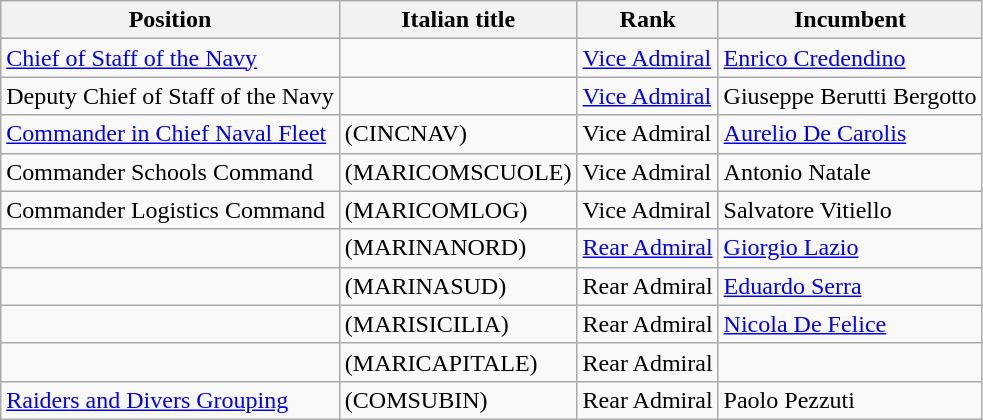<table class="wikitable">
<tr>
<th>Position</th>
<th>Italian title</th>
<th>Rank</th>
<th>Incumbent</th>
</tr>
<tr>
<td><a href='#'>Chief of Staff of the Navy</a></td>
<td></td>
<td><a href='#'>Vice Admiral</a></td>
<td><a href='#'>Enrico Credendino</a></td>
</tr>
<tr>
<td>Deputy Chief of Staff of the Navy</td>
<td></td>
<td><a href='#'>Vice Admiral</a></td>
<td>Giuseppe Berutti Bergotto</td>
</tr>
<tr>
<td><a href='#'>Commander in Chief Naval Fleet</a></td>
<td> (CINCNAV)</td>
<td>Vice Admiral</td>
<td><a href='#'>Aurelio De Carolis</a></td>
</tr>
<tr>
<td>Commander Schools Command</td>
<td> (MARICOMSCUOLE)</td>
<td>Vice Admiral</td>
<td>Antonio Natale</td>
</tr>
<tr>
<td>Commander Logistics Command</td>
<td> (MARICOMLOG)</td>
<td>Vice Admiral</td>
<td>Salvatore Vitiello</td>
</tr>
<tr>
<td><br></td>
<td> (MARINANORD)</td>
<td><a href='#'>Rear Admiral</a></td>
<td><a href='#'>Giorgio Lazio</a></td>
</tr>
<tr>
<td><br></td>
<td> (MARINASUD)</td>
<td>Rear Admiral</td>
<td><a href='#'>Eduardo Serra</a></td>
</tr>
<tr>
<td><br></td>
<td> (MARISICILIA)</td>
<td>Rear Admiral</td>
<td><a href='#'>Nicola De Felice</a></td>
</tr>
<tr>
<td><br></td>
<td> (MARICAPITALE)</td>
<td>Rear Admiral</td>
<td></td>
</tr>
<tr>
<td><a href='#'>Raiders and Divers Grouping</a></td>
<td> (COMSUBIN)</td>
<td>Rear Admiral</td>
<td>Paolo Pezzuti</td>
</tr>
</table>
